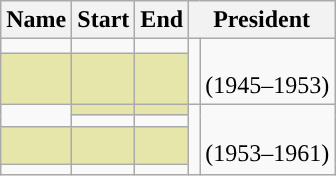<table class="wikitable sortable">
<tr>
<th>Name</th>
<th>Start</th>
<th>End</th>
<th colspan=2>President</th>
</tr>
<tr>
<td></td>
<td></td>
<td></td>
<td rowspan=2 style="background: "></td>
<td rowspan=2><br>(1945–1953)</td>
</tr>
<tr bgcolor="#e6e6aa">
<td><br></td>
<td></td>
<td></td>
</tr>
<tr>
<td rowspan=2></td>
<td style="background-color:#E6E6AA;"></td>
<td style="background-color:#E6E6AA;"></td>
<td rowspan=4 style="background: "></td>
<td rowspan=4><br>(1953–1961)</td>
</tr>
<tr>
<td></td>
<td></td>
</tr>
<tr bgcolor="#e6e6aa">
<td><br></td>
<td></td>
<td></td>
</tr>
<tr>
<td></td>
<td></td>
<td></td>
</tr>
</table>
